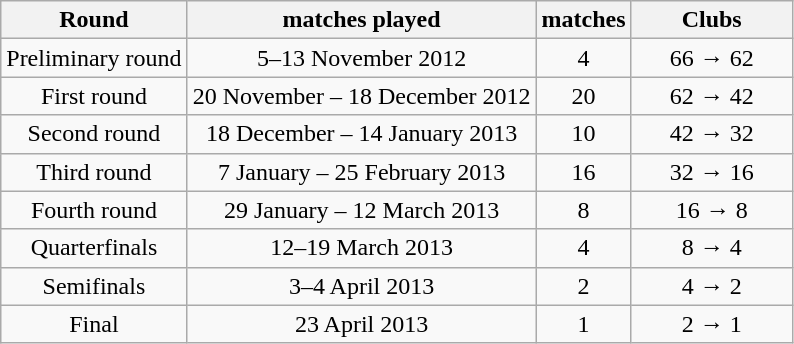<table class="wikitable">
<tr>
<th>Round</th>
<th>matches played</th>
<th>matches</th>
<th style="width:100px;">Clubs</th>
</tr>
<tr align=center>
<td>Preliminary round</td>
<td>5–13 November 2012</td>
<td>4</td>
<td>66 → 62</td>
</tr>
<tr align=center>
<td>First round</td>
<td>20 November – 18 December 2012</td>
<td>20</td>
<td>62 → 42</td>
</tr>
<tr align=center>
<td>Second round</td>
<td>18 December – 14 January 2013</td>
<td>10</td>
<td>42 → 32</td>
</tr>
<tr align=center>
<td>Third round</td>
<td>7 January – 25 February 2013</td>
<td>16</td>
<td>32 → 16</td>
</tr>
<tr align=center>
<td>Fourth round</td>
<td>29 January – 12 March 2013</td>
<td>8</td>
<td>16 → 8</td>
</tr>
<tr align=center>
<td>Quarterfinals</td>
<td>12–19 March 2013</td>
<td>4</td>
<td>8 → 4</td>
</tr>
<tr align=center>
<td>Semifinals</td>
<td>3–4 April 2013</td>
<td>2</td>
<td>4 → 2</td>
</tr>
<tr align=center>
<td>Final</td>
<td>23 April 2013</td>
<td>1</td>
<td>2 → 1</td>
</tr>
</table>
